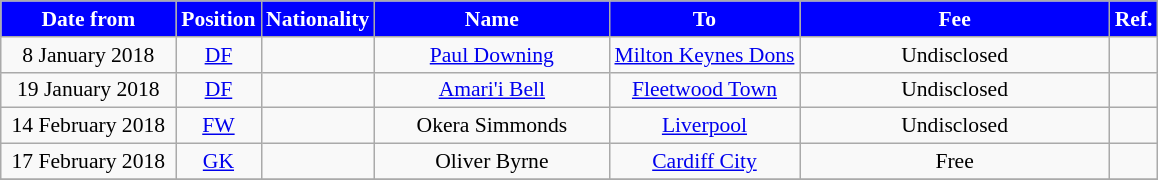<table class="wikitable"  style="text-align:center; font-size:90%; ">
<tr>
<th style="background:#0000FF; color:white; width:110px;">Date from</th>
<th style="background:#0000FF; color:white; width:50px;">Position</th>
<th style="background:#0000FF; color:white; width:50px;">Nationality</th>
<th style="background:#0000FF; color:white; width:150px;">Name</th>
<th style="background:#0000FF; color:white; width:120px;">To</th>
<th style="background:#0000FF; color:white; width:200px;">Fee</th>
<th style="background:#0000FF; color:white; width:25px;">Ref.</th>
</tr>
<tr>
<td>8 January 2018</td>
<td><a href='#'>DF</a></td>
<td></td>
<td><a href='#'>Paul Downing</a></td>
<td><a href='#'>Milton Keynes Dons</a></td>
<td>Undisclosed</td>
<td></td>
</tr>
<tr>
<td>19 January 2018</td>
<td><a href='#'>DF</a></td>
<td></td>
<td><a href='#'>Amari'i Bell</a></td>
<td><a href='#'>Fleetwood Town</a></td>
<td>Undisclosed</td>
<td></td>
</tr>
<tr>
<td>14 February 2018</td>
<td><a href='#'>FW</a></td>
<td></td>
<td>Okera Simmonds</td>
<td><a href='#'>Liverpool</a></td>
<td>Undisclosed</td>
<td></td>
</tr>
<tr>
<td>17 February 2018</td>
<td><a href='#'>GK</a></td>
<td></td>
<td>Oliver Byrne</td>
<td><a href='#'>Cardiff City</a></td>
<td>Free</td>
<td></td>
</tr>
<tr>
</tr>
</table>
